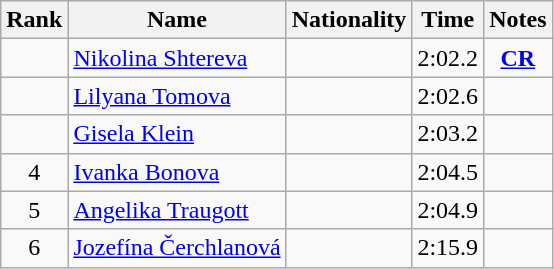<table class="wikitable sortable" style="text-align:center">
<tr>
<th>Rank</th>
<th>Name</th>
<th>Nationality</th>
<th>Time</th>
<th>Notes</th>
</tr>
<tr>
<td></td>
<td align="left"><a href='#'>Nikolina Shtereva</a></td>
<td align=left></td>
<td>2:02.2</td>
<td><strong><a href='#'>CR</a></strong></td>
</tr>
<tr>
<td></td>
<td align="left"><a href='#'>Lilyana Tomova</a></td>
<td align=left></td>
<td>2:02.6</td>
<td></td>
</tr>
<tr>
<td></td>
<td align="left"><a href='#'>Gisela Klein</a></td>
<td align=left></td>
<td>2:03.2</td>
<td></td>
</tr>
<tr>
<td>4</td>
<td align="left"><a href='#'>Ivanka Bonova</a></td>
<td align=left></td>
<td>2:04.5</td>
<td></td>
</tr>
<tr>
<td>5</td>
<td align="left"><a href='#'>Angelika Traugott</a></td>
<td align=left></td>
<td>2:04.9</td>
<td></td>
</tr>
<tr>
<td>6</td>
<td align="left"><a href='#'>Jozefína Čerchlanová</a></td>
<td align=left></td>
<td>2:15.9</td>
<td></td>
</tr>
</table>
